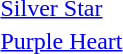<table>
<tr>
<td></td>
<td><a href='#'>Silver Star</a></td>
</tr>
<tr>
<td></td>
<td><a href='#'>Purple Heart</a></td>
</tr>
</table>
